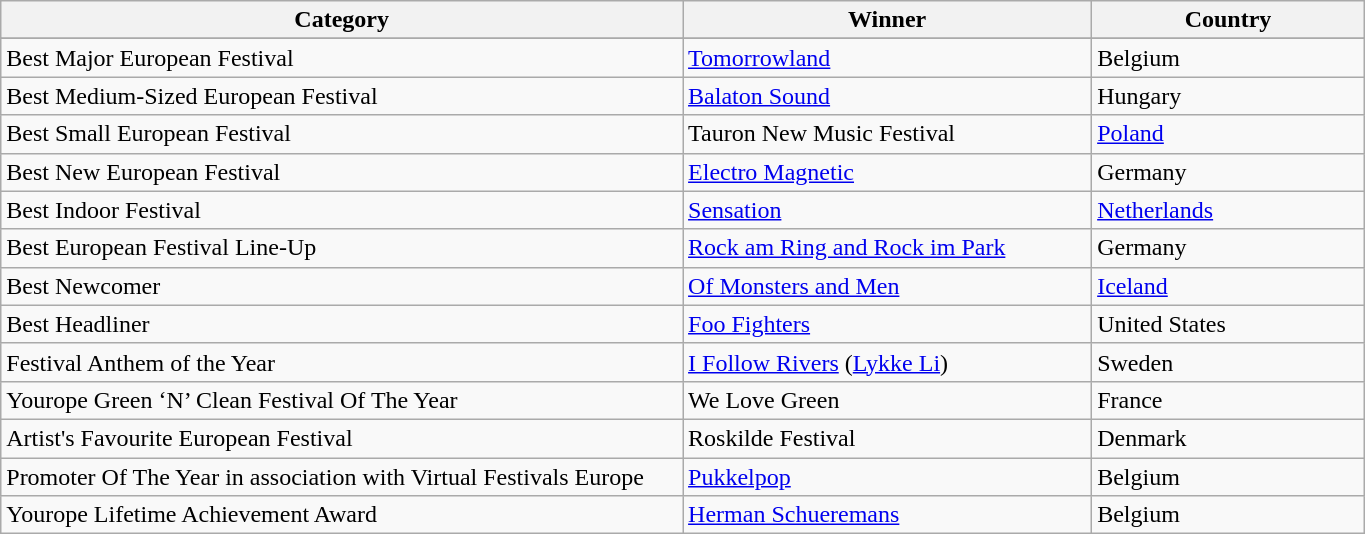<table class="wikitable" width="72%">
<tr>
<th style="text-align:center;" width="50%" !>Category</th>
<th style="text-align:center;" width="30%" !>Winner</th>
<th style="text-align:center;" width="20%" !>Country</th>
</tr>
<tr bgcolor=#ffffff>
</tr>
<tr>
<td>Best Major European Festival</td>
<td><a href='#'>Tomorrowland</a></td>
<td>Belgium</td>
</tr>
<tr>
<td>Best Medium-Sized European Festival</td>
<td><a href='#'>Balaton Sound</a></td>
<td>Hungary</td>
</tr>
<tr>
<td>Best Small European Festival</td>
<td>Tauron New Music Festival</td>
<td><a href='#'>Poland</a></td>
</tr>
<tr>
<td>Best New European Festival</td>
<td><a href='#'>Electro Magnetic</a></td>
<td>Germany</td>
</tr>
<tr>
<td>Best Indoor Festival</td>
<td><a href='#'>Sensation</a></td>
<td><a href='#'>Netherlands</a></td>
</tr>
<tr>
<td>Best European Festival Line-Up</td>
<td><a href='#'>Rock am Ring and Rock im Park</a></td>
<td>Germany</td>
</tr>
<tr>
<td>Best Newcomer</td>
<td><a href='#'>Of Monsters and Men</a></td>
<td><a href='#'>Iceland</a></td>
</tr>
<tr>
<td>Best Headliner</td>
<td><a href='#'>Foo Fighters</a></td>
<td>United States</td>
</tr>
<tr>
<td>Festival Anthem of the Year</td>
<td><a href='#'>I Follow Rivers</a> (<a href='#'>Lykke Li</a>)</td>
<td>Sweden</td>
</tr>
<tr>
<td>Yourope Green ‘N’ Clean Festival Of The Year</td>
<td>We Love Green</td>
<td>France</td>
</tr>
<tr>
<td>Artist's Favourite European Festival</td>
<td>Roskilde Festival</td>
<td>Denmark</td>
</tr>
<tr>
<td>Promoter Of The Year in association with Virtual Festivals Europe</td>
<td><a href='#'>Pukkelpop</a></td>
<td>Belgium</td>
</tr>
<tr>
<td>Yourope Lifetime Achievement Award</td>
<td><a href='#'>Herman Schueremans</a></td>
<td>Belgium</td>
</tr>
</table>
